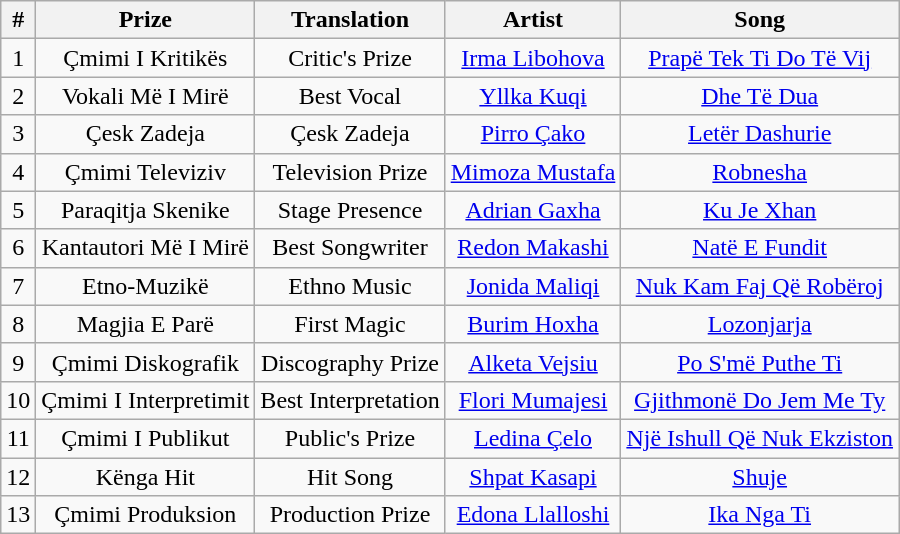<table class="wikitable">
<tr>
<th>#</th>
<th>Prize</th>
<th>Translation</th>
<th>Artist</th>
<th>Song</th>
</tr>
<tr style="text-align:center;">
<td>1</td>
<td>Çmimi I Kritikës</td>
<td>Critic's Prize</td>
<td><a href='#'>Irma Libohova</a></td>
<td><a href='#'>Prapë Tek Ti Do Të Vij</a></td>
</tr>
<tr style="text-align:center;">
<td>2</td>
<td>Vokali Më I Mirë</td>
<td>Best Vocal</td>
<td><a href='#'>Yllka Kuqi</a></td>
<td><a href='#'>Dhe Të Dua</a></td>
</tr>
<tr style="text-align:center;">
<td>3</td>
<td>Çesk Zadeja</td>
<td>Çesk Zadeja</td>
<td><a href='#'>Pirro Çako</a></td>
<td><a href='#'>Letër Dashurie</a></td>
</tr>
<tr style="text-align:center;">
<td>4</td>
<td>Çmimi Televiziv</td>
<td>Television Prize</td>
<td><a href='#'>Mimoza Mustafa</a></td>
<td><a href='#'>Robnesha</a></td>
</tr>
<tr style="text-align:center;">
<td>5</td>
<td>Paraqitja Skenike</td>
<td>Stage Presence</td>
<td><a href='#'>Adrian Gaxha</a></td>
<td><a href='#'>Ku Je Xhan</a></td>
</tr>
<tr style="text-align:center;">
<td>6</td>
<td>Kantautori Më I Mirë</td>
<td>Best Songwriter</td>
<td><a href='#'>Redon Makashi</a></td>
<td><a href='#'>Natë E Fundit</a></td>
</tr>
<tr style="text-align:center;">
<td>7</td>
<td>Etno-Muzikë</td>
<td>Ethno Music</td>
<td><a href='#'>Jonida Maliqi</a></td>
<td><a href='#'>Nuk Kam Faj Që Robëroj</a></td>
</tr>
<tr style="text-align:center;">
<td>8</td>
<td>Magjia E Parë</td>
<td>First Magic</td>
<td><a href='#'>Burim Hoxha</a></td>
<td><a href='#'>Lozonjarja</a></td>
</tr>
<tr style="text-align:center;">
<td>9</td>
<td>Çmimi Diskografik</td>
<td>Discography Prize</td>
<td><a href='#'>Alketa Vejsiu</a></td>
<td><a href='#'>Po S'më Puthe Ti</a></td>
</tr>
<tr style="text-align:center;">
<td>10</td>
<td>Çmimi I Interpretimit</td>
<td>Best Interpretation</td>
<td><a href='#'>Flori Mumajesi</a></td>
<td><a href='#'>Gjithmonë Do Jem Me Ty</a></td>
</tr>
<tr style="text-align:center;">
<td>11</td>
<td>Çmimi I Publikut</td>
<td>Public's Prize</td>
<td><a href='#'>Ledina Çelo</a></td>
<td><a href='#'>Një Ishull Që Nuk Ekziston</a></td>
</tr>
<tr style="text-align:center;">
<td>12</td>
<td>Kënga Hit</td>
<td>Hit Song</td>
<td><a href='#'>Shpat Kasapi</a></td>
<td><a href='#'>Shuje</a></td>
</tr>
<tr style="text-align:center;">
<td>13</td>
<td>Çmimi Produksion</td>
<td>Production Prize</td>
<td><a href='#'>Edona Llalloshi</a></td>
<td><a href='#'>Ika Nga Ti</a></td>
</tr>
</table>
